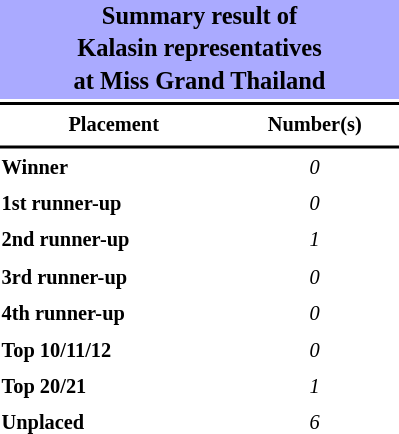<table style="width: 270px; font-size:85%; line-height:1.5em;">
<tr>
<th colspan="2" align="center" style="background:#AAF;"><big>Summary result of<br>Kalasin representatives<br>at Miss Grand Thailand</big></th>
</tr>
<tr>
<td colspan="2" style="background:black"></td>
</tr>
<tr>
<th scope="col">Placement</th>
<th scope="col">Number(s)</th>
</tr>
<tr>
<td colspan="2" style="background:black"></td>
</tr>
<tr>
<td align="left"><strong>Winner</strong></td>
<td align="center"><em>0</em></td>
</tr>
<tr>
<td align="left"><strong>1st runner-up</strong></td>
<td align="center"><em>0</em></td>
</tr>
<tr>
<td align="left"><strong>2nd runner-up</strong></td>
<td align="center"><em>1</em></td>
</tr>
<tr>
<td align="left"><strong>3rd runner-up</strong></td>
<td align="center"><em>0</em></td>
</tr>
<tr>
<td align="left"><strong>4th runner-up</strong></td>
<td align="center"><em>0</em></td>
</tr>
<tr>
<td align="left"><strong>Top 10/11/12</strong></td>
<td align="center"><em>0</em></td>
</tr>
<tr>
<td align="left"><strong>Top 20/21</strong></td>
<td align="center"><em>1</em></td>
</tr>
<tr>
<td align="left"><strong>Unplaced</strong></td>
<td align="center"><em>6</em></td>
</tr>
</table>
